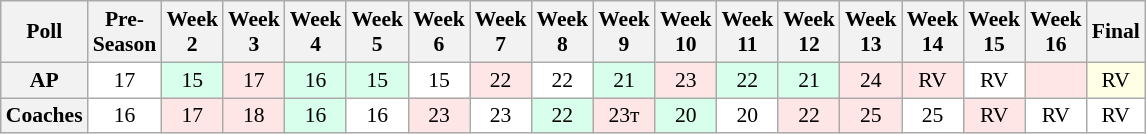<table class="wikitable" style="white-space:nowrap;font-size:90%">
<tr>
<th>Poll</th>
<th>Pre-<br>Season</th>
<th>Week<br>2</th>
<th>Week<br>3</th>
<th>Week<br>4</th>
<th>Week<br>5</th>
<th>Week<br>6</th>
<th>Week<br>7</th>
<th>Week<br>8</th>
<th>Week<br>9</th>
<th>Week<br>10</th>
<th>Week<br>11</th>
<th>Week<br>12</th>
<th>Week<br>13</th>
<th>Week<br>14</th>
<th>Week<br>15</th>
<th>Week<br>16</th>
<th>Final</th>
</tr>
<tr style="text-align:center;">
<th>AP</th>
<td style="background:#FFF;">17</td>
<td style="background:#D8FFEB;">15</td>
<td style="background:#FFE6E6;">17</td>
<td style="background:#D8FFEB;">16</td>
<td style="background:#D8FFEB;">15</td>
<td style="background:#FFF;">15</td>
<td style="background:#FFE6E6;">22</td>
<td style="background:#FFF;">22</td>
<td style="background:#D8FFEB;">21</td>
<td style="background:#FFE6E6;">23</td>
<td style="background:#D8FFEB;">22</td>
<td style="background:#D8FFEB;">21</td>
<td style="background:#FFE6E6;">24</td>
<td style="background:#FFE6E6;">RV</td>
<td style="background:#FFF;">RV</td>
<td style="background:#FFE6E6;"></td>
<td style="background:#FFFFE6;">RV</td>
</tr>
<tr style="text-align:center;">
<th>Coaches</th>
<td style="background:#FFF;">16</td>
<td style="background:#FFE6E6;">17</td>
<td style="background:#FFE6E6;">18</td>
<td style="background:#D8FFEB;">16</td>
<td style="background:#FFF;">16</td>
<td style="background:#FFE6E6;">23</td>
<td style="background:#FFF;">23</td>
<td style="background:#D8FFEB;">22</td>
<td style="background:#FFE6E6;">23т</td>
<td style="background:#D8FFEB;">20</td>
<td style="background:#FFF;">20</td>
<td style="background:#FFE6E6;">22</td>
<td style="background:#FFE6E6;">25</td>
<td style="background:#FFF;">25</td>
<td style="background:#FFE6E6;">RV</td>
<td style="background:#FFF;">RV</td>
<td style="background:#FFF;">RV</td>
</tr>
</table>
